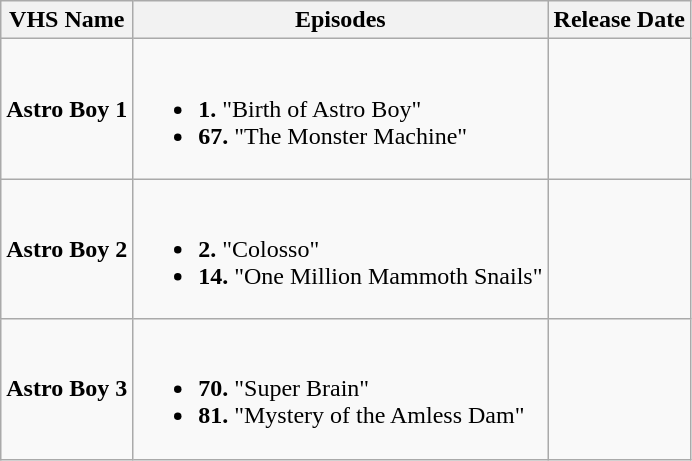<table class="wikitable">
<tr>
<th><strong>VHS Name</strong></th>
<th><strong>Episodes</strong></th>
<th><strong>Release Date</strong></th>
</tr>
<tr>
<td><strong>Astro Boy 1</strong></td>
<td><br><ul><li><strong>1.</strong> "Birth of Astro Boy"</li><li><strong>67.</strong> "The Monster Machine"</li></ul></td>
<td></td>
</tr>
<tr>
<td><strong>Astro Boy 2</strong></td>
<td><br><ul><li><strong>2.</strong> "Colosso"</li><li><strong>14.</strong> "One Million Mammoth Snails"</li></ul></td>
<td></td>
</tr>
<tr>
<td><strong>Astro Boy 3</strong></td>
<td><br><ul><li><strong>70.</strong> "Super Brain"</li><li><strong>81.</strong> "Mystery of the Amless Dam"</li></ul></td>
<td></td>
</tr>
</table>
